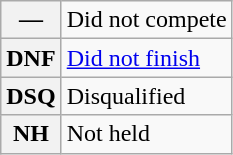<table class="wikitable">
<tr>
<th scope="row">—</th>
<td>Did not compete</td>
</tr>
<tr>
<th scope="row">DNF</th>
<td><a href='#'>Did not finish</a></td>
</tr>
<tr>
<th scope="row">DSQ</th>
<td>Disqualified</td>
</tr>
<tr>
<th scope="row">NH</th>
<td>Not held</td>
</tr>
</table>
